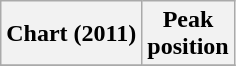<table class="wikitable plainrowheaders sortable">
<tr>
<th>Chart (2011)</th>
<th>Peak<br>position</th>
</tr>
<tr>
</tr>
</table>
